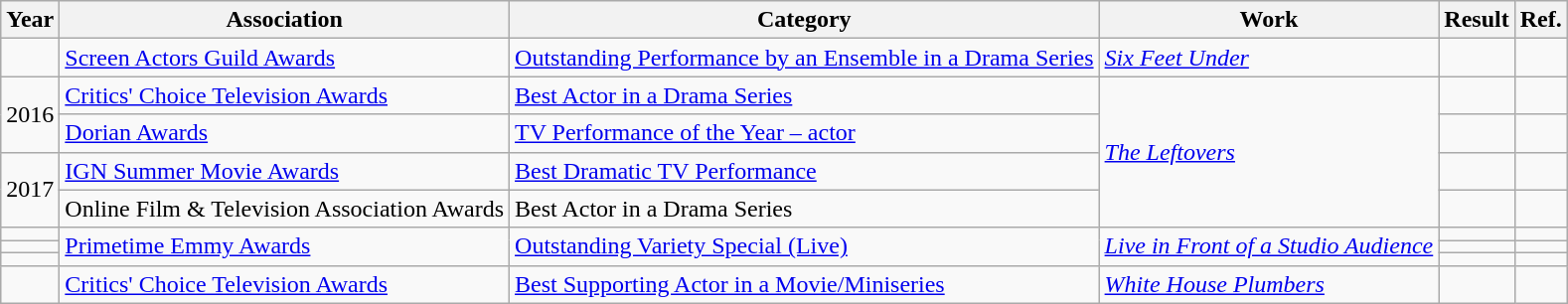<table class="wikitable sortable">
<tr>
<th>Year</th>
<th>Association</th>
<th>Category</th>
<th>Work</th>
<th>Result</th>
<th class="unsortable">Ref.</th>
</tr>
<tr>
<td></td>
<td><a href='#'>Screen Actors Guild Awards</a></td>
<td><a href='#'>Outstanding Performance by an Ensemble in a Drama Series</a></td>
<td><em><a href='#'>Six Feet Under</a></em></td>
<td></td>
<td style="text-align:center;"></td>
</tr>
<tr>
<td rowspan="2" style="text-align:center;">2016</td>
<td><a href='#'>Critics' Choice Television Awards</a></td>
<td><a href='#'>Best Actor in a Drama Series</a></td>
<td rowspan="4"><em><a href='#'>The Leftovers</a></em></td>
<td></td>
<td style="text-align:center;"></td>
</tr>
<tr>
<td><a href='#'>Dorian Awards</a></td>
<td><a href='#'>TV Performance of the Year – actor</a></td>
<td></td>
<td style="text-align:center;"></td>
</tr>
<tr>
<td rowspan="2" style="text-align:center;">2017</td>
<td><a href='#'>IGN Summer Movie Awards</a></td>
<td><a href='#'>Best Dramatic TV Performance</a></td>
<td></td>
<td style="text-align:center;"></td>
</tr>
<tr>
<td>Online Film & Television Association Awards</td>
<td>Best Actor in a Drama Series</td>
<td></td>
<td style="text-align:center;"></td>
</tr>
<tr>
<td></td>
<td rowspan="3"><a href='#'>Primetime Emmy Awards</a></td>
<td rowspan="3"><a href='#'>Outstanding Variety Special (Live)</a></td>
<td rowspan="3"><em><a href='#'>Live in Front of a Studio Audience</a></em></td>
<td></td>
<td style="text-align:center;"></td>
</tr>
<tr>
<td></td>
<td></td>
<td style="text-align:center;"></td>
</tr>
<tr>
<td></td>
<td></td>
<td style="text-align:center;"></td>
</tr>
<tr>
<td></td>
<td><a href='#'>Critics' Choice Television Awards</a></td>
<td><a href='#'>Best Supporting Actor in a Movie/Miniseries</a></td>
<td><em><a href='#'>White House Plumbers</a></em></td>
<td></td>
<td style="text-align:center;"></td>
</tr>
</table>
